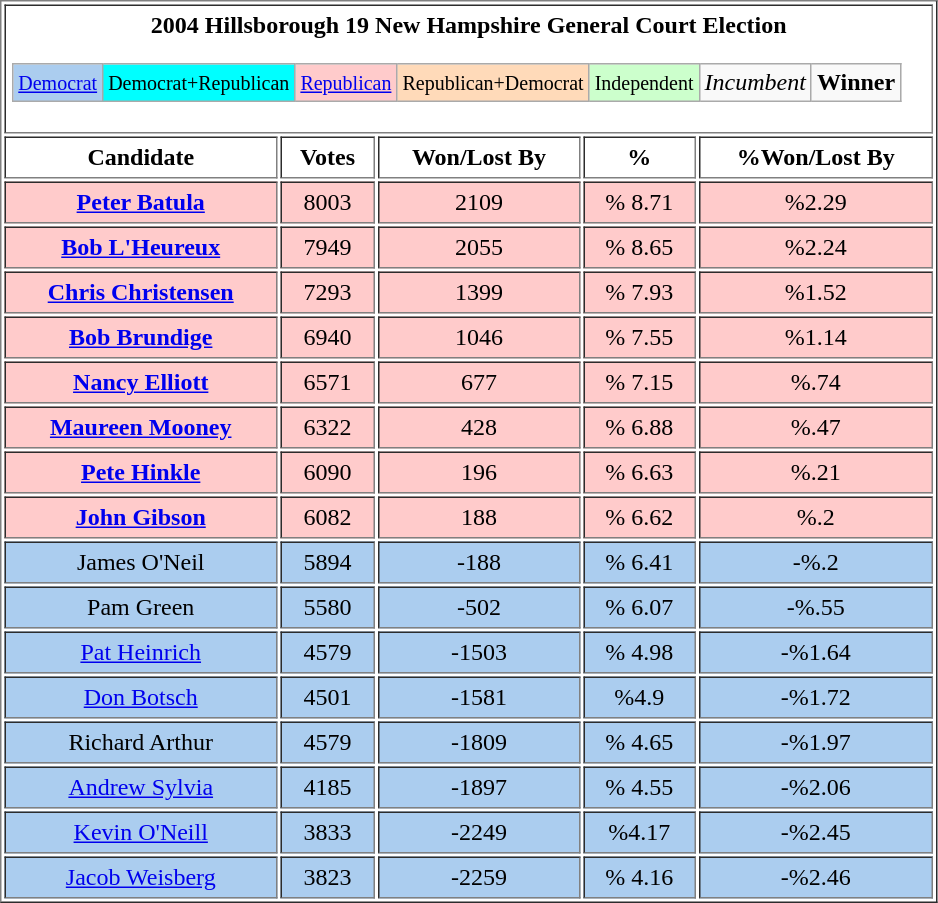<table align=center border=1 cellpadding=4 cellspacing=2 style="margin:1em; ">
<tr>
<td colspan="5" align="center"><strong>2004 Hillsborough 19 New Hampshire General Court Election</strong><br><table class="wikitable">
<tr>
<td bgcolor="#ABCDEF"><small><a href='#'>Democrat</a></small></td>
<td bgcolor="#00FFFF"><small>Democrat+Republican</small></td>
<td bgcolor="#ffcbcb"><small><a href='#'>Republican</a></small></td>
<td bgcolor="#FFDAB9"><small>Republican+Democrat</small></td>
<td bgcolor="#ccffcc"><small>Independent</small></td>
<td><em>Incumbent</em></td>
<td><strong>Winner</strong></td>
</tr>
</table>
</td>
</tr>
<tr>
<th>Candidate</th>
<th>Votes</th>
<th>Won/Lost By</th>
<th>%</th>
<th>%Won/Lost By</th>
</tr>
<tr bgcolor="#ffcbcb">
<td align="center"><strong><a href='#'>Peter Batula</a></strong></td>
<td align="center">8003</td>
<td align="center">2109</td>
<td align="center">% 8.71</td>
<td align="center">%2.29</td>
</tr>
<tr bgcolor="#ffcbcb">
<td align="center"><strong><a href='#'>Bob L'Heureux</a></strong></td>
<td align="center">7949</td>
<td align="center">2055</td>
<td align="center">% 8.65</td>
<td align="center">%2.24</td>
</tr>
<tr bgcolor="#ffcbcb">
<td align="center"><strong><a href='#'>Chris Christensen</a></strong></td>
<td align="center">7293</td>
<td align="center">1399</td>
<td align="center">% 7.93</td>
<td align="center">%1.52</td>
</tr>
<tr bgcolor="#ffcbcb">
<td align="center"><strong><a href='#'>Bob Brundige</a></strong></td>
<td align="center">6940</td>
<td align="center">1046</td>
<td align="center">% 7.55</td>
<td align="center">%1.14</td>
</tr>
<tr bgcolor="#ffcbcb">
<td align="center"><strong><a href='#'>Nancy Elliott</a></strong></td>
<td align="center">6571</td>
<td align="center">677</td>
<td align="center">% 7.15</td>
<td align="center">%.74</td>
</tr>
<tr bgcolor="#ffcbcb">
<td align="center"><strong><a href='#'>Maureen Mooney</a></strong></td>
<td align="center">6322</td>
<td align="center">428</td>
<td align="center">% 6.88</td>
<td align="center">%.47</td>
</tr>
<tr bgcolor="#ffcbcb">
<td align="center"><strong><a href='#'>Pete Hinkle</a></strong></td>
<td align="center">6090</td>
<td align="center">196</td>
<td align="center">% 6.63</td>
<td align="center">%.21</td>
</tr>
<tr bgcolor="#ffcbcb">
<td align="center"><strong><a href='#'>John Gibson</a></strong></td>
<td align="center">6082</td>
<td align="center">188</td>
<td align="center">% 6.62</td>
<td align="center">%.2</td>
</tr>
<tr bgcolor="#ABCDEF">
<td align="center">James O'Neil</td>
<td align="center">5894</td>
<td align="center">-188</td>
<td align="center">% 6.41</td>
<td align="center">-%.2</td>
</tr>
<tr bgcolor="#ABCDEF">
<td align="center">Pam Green</td>
<td align="center">5580</td>
<td align="center">-502</td>
<td align="center">% 6.07</td>
<td align="center">-%.55</td>
</tr>
<tr bgcolor="#ABCDEF">
<td align="center"><a href='#'>Pat Heinrich</a></td>
<td align="center">4579</td>
<td align="center">-1503</td>
<td align="center">% 4.98</td>
<td align="center">-%1.64</td>
</tr>
<tr bgcolor="#ABCDEF">
<td align="center"><a href='#'>Don Botsch</a></td>
<td align="center">4501</td>
<td align="center">-1581</td>
<td align="center">%4.9</td>
<td align="center">-%1.72</td>
</tr>
<tr bgcolor="#ABCDEF">
<td align="center">Richard Arthur</td>
<td align="center">4579</td>
<td align="center">-1809</td>
<td align="center">% 4.65</td>
<td align="center">-%1.97</td>
</tr>
<tr bgcolor="#ABCDEF">
<td align="center"><a href='#'>Andrew Sylvia</a></td>
<td align="center">4185</td>
<td align="center">-1897</td>
<td align="center">% 4.55</td>
<td align="center">-%2.06</td>
</tr>
<tr bgcolor="#ABCDEF">
<td align="center"><a href='#'>Kevin O'Neill</a></td>
<td align="center">3833</td>
<td align="center">-2249</td>
<td align="center">%4.17</td>
<td align="center">-%2.45</td>
</tr>
<tr bgcolor="#ABCDEF">
<td align="center"><a href='#'>Jacob Weisberg</a></td>
<td align="center">3823</td>
<td align="center">-2259</td>
<td align="center">% 4.16</td>
<td align="center">-%2.46</td>
</tr>
</table>
